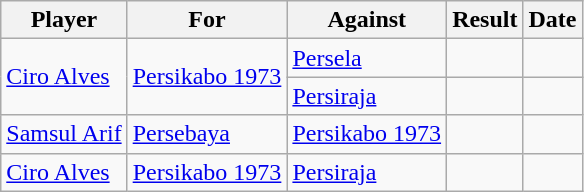<table class="wikitable">
<tr>
<th>Player</th>
<th>For</th>
<th>Against</th>
<th style="text-align:center">Result</th>
<th>Date</th>
</tr>
<tr>
<td rowspan="2"> <a href='#'>Ciro Alves</a></td>
<td rowspan="2"><a href='#'>Persikabo 1973</a></td>
<td><a href='#'>Persela</a></td>
<td align="center"></td>
<td></td>
</tr>
<tr>
<td><a href='#'>Persiraja</a></td>
<td align="center"></td>
<td></td>
</tr>
<tr>
<td> <a href='#'>Samsul Arif</a></td>
<td><a href='#'>Persebaya</a></td>
<td><a href='#'>Persikabo 1973</a></td>
<td align="center"></td>
<td></td>
</tr>
<tr>
<td> <a href='#'>Ciro Alves</a></td>
<td><a href='#'>Persikabo 1973</a></td>
<td><a href='#'>Persiraja</a></td>
<td align="center"></td>
<td></td>
</tr>
</table>
